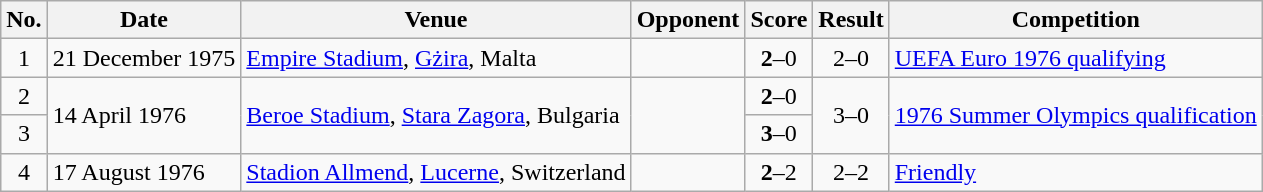<table class="wikitable plainrowheaders">
<tr>
<th>No.</th>
<th>Date</th>
<th>Venue</th>
<th>Opponent</th>
<th>Score</th>
<th>Result</th>
<th>Competition</th>
</tr>
<tr>
<td align="center">1</td>
<td>21 December 1975</td>
<td><a href='#'>Empire Stadium</a>, <a href='#'>Gżira</a>, Malta</td>
<td></td>
<td align="center"><strong>2</strong>–0</td>
<td align="center">2–0</td>
<td><a href='#'>UEFA Euro 1976 qualifying</a></td>
</tr>
<tr>
<td align="center">2</td>
<td rowspan="2">14 April 1976</td>
<td rowspan="2"><a href='#'>Beroe Stadium</a>, <a href='#'>Stara Zagora</a>, Bulgaria</td>
<td rowspan="2"></td>
<td align="center"><strong>2</strong>–0</td>
<td align="center" rowspan="2">3–0</td>
<td rowspan="2"><a href='#'>1976 Summer Olympics qualification</a></td>
</tr>
<tr>
<td align="center">3</td>
<td align="center"><strong>3</strong>–0</td>
</tr>
<tr>
<td align="center">4</td>
<td>17 August 1976</td>
<td><a href='#'>Stadion Allmend</a>, <a href='#'>Lucerne</a>, Switzerland</td>
<td></td>
<td align="center"><strong>2</strong>–2</td>
<td align="center">2–2</td>
<td><a href='#'>Friendly</a></td>
</tr>
</table>
